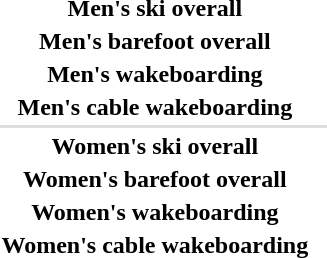<table>
<tr>
<th scope="row">Men's ski overall</th>
<td></td>
<td></td>
<td></td>
</tr>
<tr>
<th scope="row">Men's barefoot overall</th>
<td></td>
<td></td>
<td></td>
</tr>
<tr>
<th scope="row">Men's wakeboarding</th>
<td></td>
<td></td>
<td></td>
</tr>
<tr>
<th scope="row">Men's cable wakeboarding</th>
<td></td>
<td></td>
<td></td>
</tr>
<tr bgcolor=#DDDDDD>
<td colspan=4></td>
</tr>
<tr>
<th scope="row">Women's ski overall</th>
<td></td>
<td></td>
<td></td>
</tr>
<tr>
<th scope="row">Women's barefoot overall</th>
<td></td>
<td></td>
<td></td>
</tr>
<tr>
<th scope="row">Women's wakeboarding</th>
<td></td>
<td></td>
<td></td>
</tr>
<tr>
<th scope="row">Women's cable wakeboarding</th>
<td></td>
<td></td>
<td></td>
</tr>
</table>
